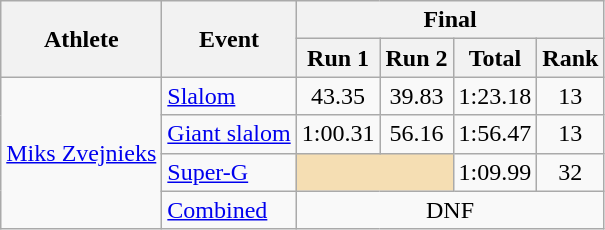<table class="wikitable">
<tr>
<th rowspan="2">Athlete</th>
<th rowspan="2">Event</th>
<th colspan="4">Final</th>
</tr>
<tr>
<th>Run 1</th>
<th>Run 2</th>
<th>Total</th>
<th>Rank</th>
</tr>
<tr>
<td rowspan=4><a href='#'>Miks Zvejnieks</a></td>
<td><a href='#'>Slalom</a></td>
<td align="center">43.35</td>
<td align="center">39.83</td>
<td align="center">1:23.18</td>
<td align="center">13</td>
</tr>
<tr>
<td><a href='#'>Giant slalom</a></td>
<td align="center">1:00.31</td>
<td align="center">56.16</td>
<td align="center">1:56.47</td>
<td align="center">13</td>
</tr>
<tr>
<td><a href='#'>Super-G</a></td>
<td colspan=2 bgcolor="wheat"></td>
<td align="center">1:09.99</td>
<td align="center">32</td>
</tr>
<tr>
<td><a href='#'>Combined</a></td>
<td align="center" colspan=4>DNF</td>
</tr>
</table>
